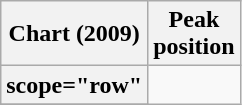<table class="wikitable sortable plainrowheaders" style="text-align:center">
<tr>
<th scope="col">Chart (2009)</th>
<th scope="col">Peak<br>position</th>
</tr>
<tr>
<th>scope="row"</th>
</tr>
<tr>
</tr>
</table>
